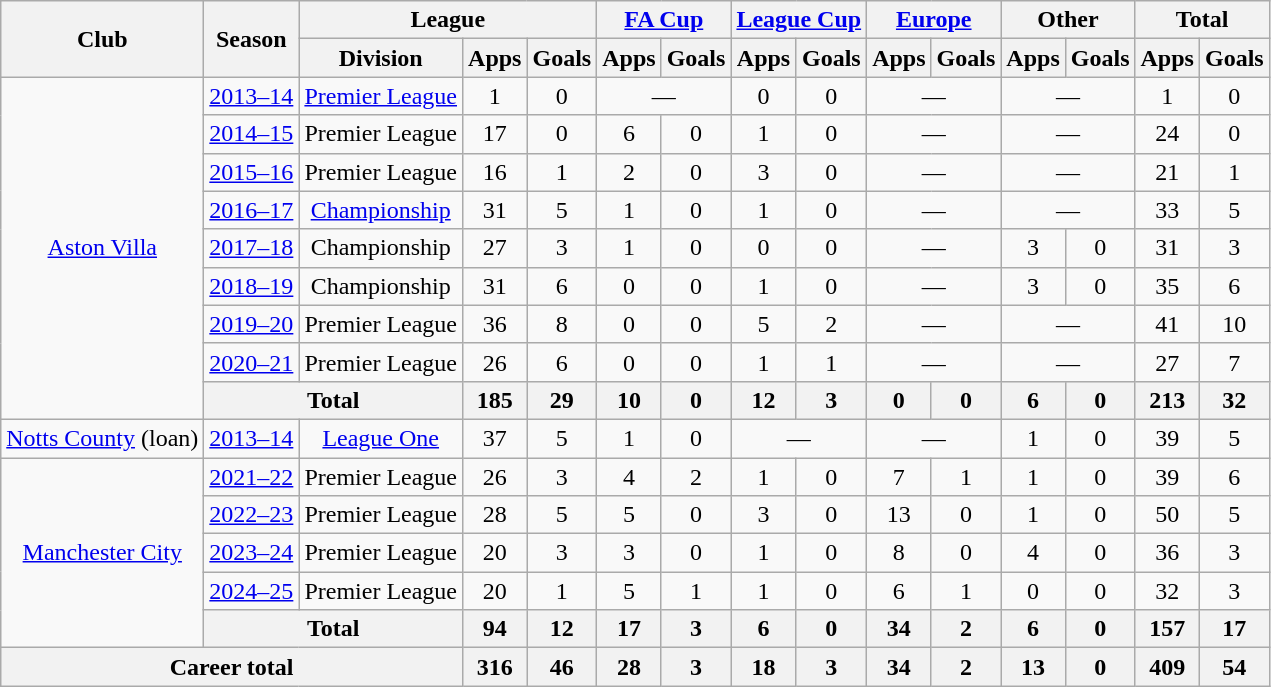<table class="wikitable" style="text-align: center;">
<tr>
<th rowspan="2">Club</th>
<th rowspan="2">Season</th>
<th colspan="3">League</th>
<th colspan="2"><a href='#'>FA Cup</a></th>
<th colspan="2"><a href='#'>League Cup</a></th>
<th colspan="2"><a href='#'>Europe</a></th>
<th colspan="2">Other</th>
<th colspan="2">Total</th>
</tr>
<tr>
<th>Division</th>
<th>Apps</th>
<th>Goals</th>
<th>Apps</th>
<th>Goals</th>
<th>Apps</th>
<th>Goals</th>
<th>Apps</th>
<th>Goals</th>
<th>Apps</th>
<th>Goals</th>
<th>Apps</th>
<th>Goals</th>
</tr>
<tr>
<td rowspan="9"><a href='#'>Aston Villa</a></td>
<td><a href='#'>2013–14</a></td>
<td><a href='#'>Premier League</a></td>
<td>1</td>
<td>0</td>
<td colspan="2">—</td>
<td>0</td>
<td>0</td>
<td colspan="2">—</td>
<td colspan="2">—</td>
<td>1</td>
<td>0</td>
</tr>
<tr>
<td><a href='#'>2014–15</a></td>
<td>Premier League</td>
<td>17</td>
<td>0</td>
<td>6</td>
<td>0</td>
<td>1</td>
<td>0</td>
<td colspan="2">—</td>
<td colspan="2">—</td>
<td>24</td>
<td>0</td>
</tr>
<tr>
<td><a href='#'>2015–16</a></td>
<td>Premier League</td>
<td>16</td>
<td>1</td>
<td>2</td>
<td>0</td>
<td>3</td>
<td>0</td>
<td colspan="2">—</td>
<td colspan="2">—</td>
<td>21</td>
<td>1</td>
</tr>
<tr>
<td><a href='#'>2016–17</a></td>
<td><a href='#'>Championship</a></td>
<td>31</td>
<td>5</td>
<td>1</td>
<td>0</td>
<td>1</td>
<td>0</td>
<td colspan="2">—</td>
<td colspan="2">—</td>
<td>33</td>
<td>5</td>
</tr>
<tr>
<td><a href='#'>2017–18</a></td>
<td>Championship</td>
<td>27</td>
<td>3</td>
<td>1</td>
<td>0</td>
<td>0</td>
<td>0</td>
<td colspan="2">—</td>
<td>3</td>
<td>0</td>
<td>31</td>
<td>3</td>
</tr>
<tr>
<td><a href='#'>2018–19</a></td>
<td>Championship</td>
<td>31</td>
<td>6</td>
<td>0</td>
<td>0</td>
<td>1</td>
<td>0</td>
<td colspan="2">—</td>
<td>3</td>
<td>0</td>
<td>35</td>
<td>6</td>
</tr>
<tr>
<td><a href='#'>2019–20</a></td>
<td>Premier League</td>
<td>36</td>
<td>8</td>
<td>0</td>
<td>0</td>
<td>5</td>
<td>2</td>
<td colspan="2">—</td>
<td colspan="2">—</td>
<td>41</td>
<td>10</td>
</tr>
<tr>
<td><a href='#'>2020–21</a></td>
<td>Premier League</td>
<td>26</td>
<td>6</td>
<td>0</td>
<td>0</td>
<td>1</td>
<td>1</td>
<td colspan="2">—</td>
<td colspan="2">—</td>
<td>27</td>
<td>7</td>
</tr>
<tr>
<th colspan="2">Total</th>
<th>185</th>
<th>29</th>
<th>10</th>
<th>0</th>
<th>12</th>
<th>3</th>
<th>0</th>
<th>0</th>
<th>6</th>
<th>0</th>
<th>213</th>
<th>32</th>
</tr>
<tr>
<td><a href='#'>Notts County</a> (loan)</td>
<td><a href='#'>2013–14</a></td>
<td><a href='#'>League One</a></td>
<td>37</td>
<td>5</td>
<td>1</td>
<td>0</td>
<td colspan="2">—</td>
<td colspan="2">—</td>
<td>1</td>
<td>0</td>
<td>39</td>
<td>5</td>
</tr>
<tr>
<td rowspan="5"><a href='#'>Manchester City</a></td>
<td><a href='#'>2021–22</a></td>
<td>Premier League</td>
<td>26</td>
<td>3</td>
<td>4</td>
<td>2</td>
<td>1</td>
<td>0</td>
<td>7</td>
<td>1</td>
<td>1</td>
<td>0</td>
<td>39</td>
<td>6</td>
</tr>
<tr>
<td><a href='#'>2022–23</a></td>
<td>Premier League</td>
<td>28</td>
<td>5</td>
<td>5</td>
<td>0</td>
<td>3</td>
<td>0</td>
<td>13</td>
<td>0</td>
<td>1</td>
<td>0</td>
<td>50</td>
<td>5</td>
</tr>
<tr>
<td><a href='#'>2023–24</a></td>
<td>Premier League</td>
<td>20</td>
<td>3</td>
<td>3</td>
<td>0</td>
<td>1</td>
<td>0</td>
<td>8</td>
<td>0</td>
<td>4</td>
<td>0</td>
<td>36</td>
<td>3</td>
</tr>
<tr>
<td><a href='#'>2024–25</a></td>
<td>Premier League</td>
<td>20</td>
<td>1</td>
<td>5</td>
<td>1</td>
<td>1</td>
<td>0</td>
<td>6</td>
<td>1</td>
<td>0</td>
<td>0</td>
<td>32</td>
<td>3</td>
</tr>
<tr>
<th colspan="2">Total</th>
<th>94</th>
<th>12</th>
<th>17</th>
<th>3</th>
<th>6</th>
<th>0</th>
<th>34</th>
<th>2</th>
<th>6</th>
<th>0</th>
<th>157</th>
<th>17</th>
</tr>
<tr>
<th colspan="3">Career total</th>
<th>316</th>
<th>46</th>
<th>28</th>
<th>3</th>
<th>18</th>
<th>3</th>
<th>34</th>
<th>2</th>
<th>13</th>
<th>0</th>
<th>409</th>
<th>54</th>
</tr>
</table>
